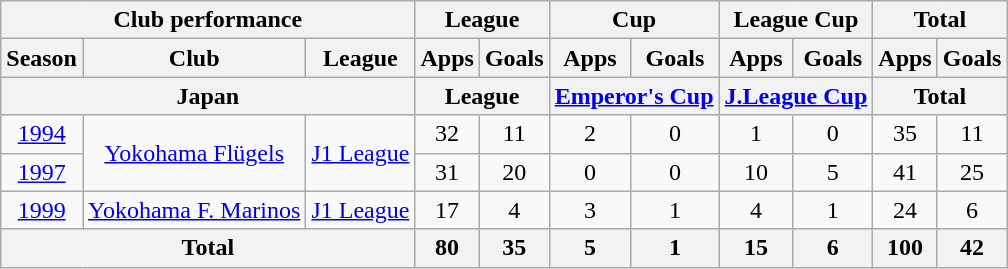<table class="wikitable" style="text-align:center;">
<tr>
<th colspan=3>Club performance</th>
<th colspan=2>League</th>
<th colspan=2>Cup</th>
<th colspan=2>League Cup</th>
<th colspan=2>Total</th>
</tr>
<tr>
<th>Season</th>
<th>Club</th>
<th>League</th>
<th>Apps</th>
<th>Goals</th>
<th>Apps</th>
<th>Goals</th>
<th>Apps</th>
<th>Goals</th>
<th>Apps</th>
<th>Goals</th>
</tr>
<tr>
<th colspan=3>Japan</th>
<th colspan=2>League</th>
<th colspan=2><a href='#'>Emperor's Cup</a></th>
<th colspan=2><a href='#'>J.League Cup</a></th>
<th colspan=2>Total</th>
</tr>
<tr>
<td><a href='#'>1994</a></td>
<td rowspan="2"><a href='#'>Yokohama Flügels</a></td>
<td rowspan="2"><a href='#'>J1 League</a></td>
<td>32</td>
<td>11</td>
<td>2</td>
<td>0</td>
<td>1</td>
<td>0</td>
<td>35</td>
<td>11</td>
</tr>
<tr>
<td><a href='#'>1997</a></td>
<td>31</td>
<td>20</td>
<td>0</td>
<td>0</td>
<td>10</td>
<td>5</td>
<td>41</td>
<td>25</td>
</tr>
<tr>
<td><a href='#'>1999</a></td>
<td><a href='#'>Yokohama F. Marinos</a></td>
<td><a href='#'>J1 League</a></td>
<td>17</td>
<td>4</td>
<td>3</td>
<td>1</td>
<td>4</td>
<td>1</td>
<td>24</td>
<td>6</td>
</tr>
<tr>
<th colspan=3>Total</th>
<th>80</th>
<th>35</th>
<th>5</th>
<th>1</th>
<th>15</th>
<th>6</th>
<th>100</th>
<th>42</th>
</tr>
</table>
